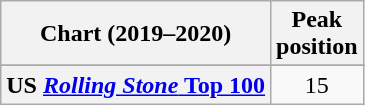<table class="wikitable sortable plainrowheaders" style="text-align:center">
<tr>
<th>Chart (2019–2020)</th>
<th>Peak<br>position</th>
</tr>
<tr>
</tr>
<tr>
</tr>
<tr>
</tr>
<tr>
</tr>
<tr>
</tr>
<tr>
</tr>
<tr>
<th scope="row">US <a href='#'><em>Rolling Stone</em> Top 100</a></th>
<td>15</td>
</tr>
</table>
